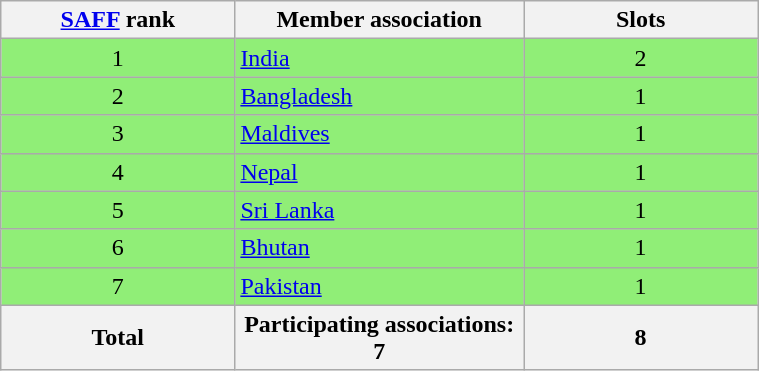<table class="wikitable" style="table-layout:fixed;width:40%;">
<tr>
<th width="20%"><a href='#'>SAFF</a> rank</th>
<th width="25%">Member association</th>
<th width=20%>Slots</th>
</tr>
<tr bgcolor=#90ee77>
<td align="center">1</td>
<td> <a href='#'>India</a></td>
<td align="center">2</td>
</tr>
<tr bgcolor=#90ee77>
<td align="center">2</td>
<td> <a href='#'>Bangladesh</a></td>
<td align="center">1</td>
</tr>
<tr bgcolor=#90ee77>
<td align="center">3</td>
<td> <a href='#'>Maldives</a></td>
<td align="center">1</td>
</tr>
<tr bgcolor=#90ee77>
<td align="center">4</td>
<td> <a href='#'>Nepal</a></td>
<td align="center">1</td>
</tr>
<tr bgcolor=#90ee77>
<td align="center">5</td>
<td> <a href='#'>Sri Lanka</a></td>
<td align="center">1</td>
</tr>
<tr bgcolor=#90ee77>
<td align="center">6</td>
<td> <a href='#'>Bhutan</a></td>
<td align="center">1</td>
</tr>
<tr bgcolor=#90ee77>
<td align="center">7</td>
<td> <a href='#'>Pakistan</a></td>
<td align=center>1</td>
</tr>
<tr>
<th colspan=1 rowspan=1>Total</th>
<th colspan=1 rowspan=1>Participating associations: 7</th>
<th colspan=1 rowspan=1>8</th>
</tr>
</table>
